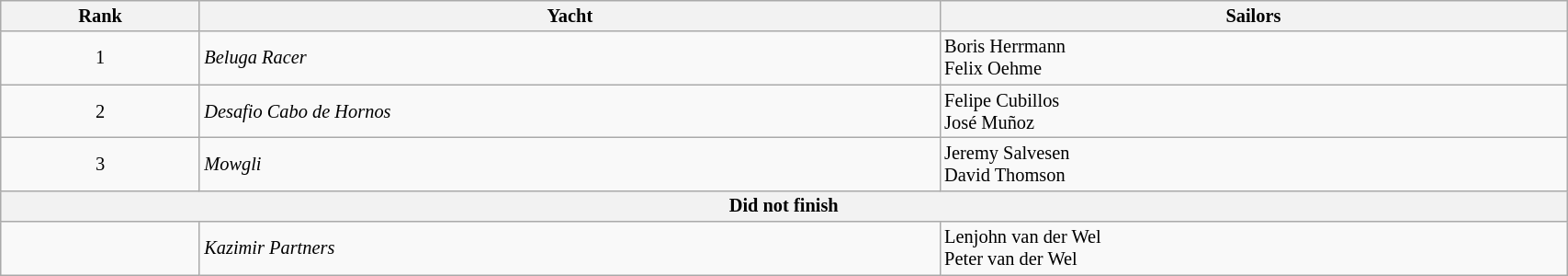<table class="wikitable" style="width: 90%; font-size: 85%;">
<tr>
<th>Rank</th>
<th>Yacht</th>
<th>Sailors</th>
</tr>
<tr>
<td align="center">1</td>
<td><em>Beluga Racer</em></td>
<td> Boris Herrmann<br> Felix Oehme</td>
</tr>
<tr>
<td align="center">2</td>
<td><em>Desafio Cabo de Hornos</em></td>
<td> Felipe Cubillos<br> José Muñoz</td>
</tr>
<tr>
<td align="center">3</td>
<td><em>Mowgli</em></td>
<td> Jeremy Salvesen<br> David Thomson</td>
</tr>
<tr>
<th colspan=3>Did not finish</th>
</tr>
<tr>
<td></td>
<td><em>Kazimir Partners</em></td>
<td> Lenjohn van der Wel<br> Peter van der Wel</td>
</tr>
</table>
